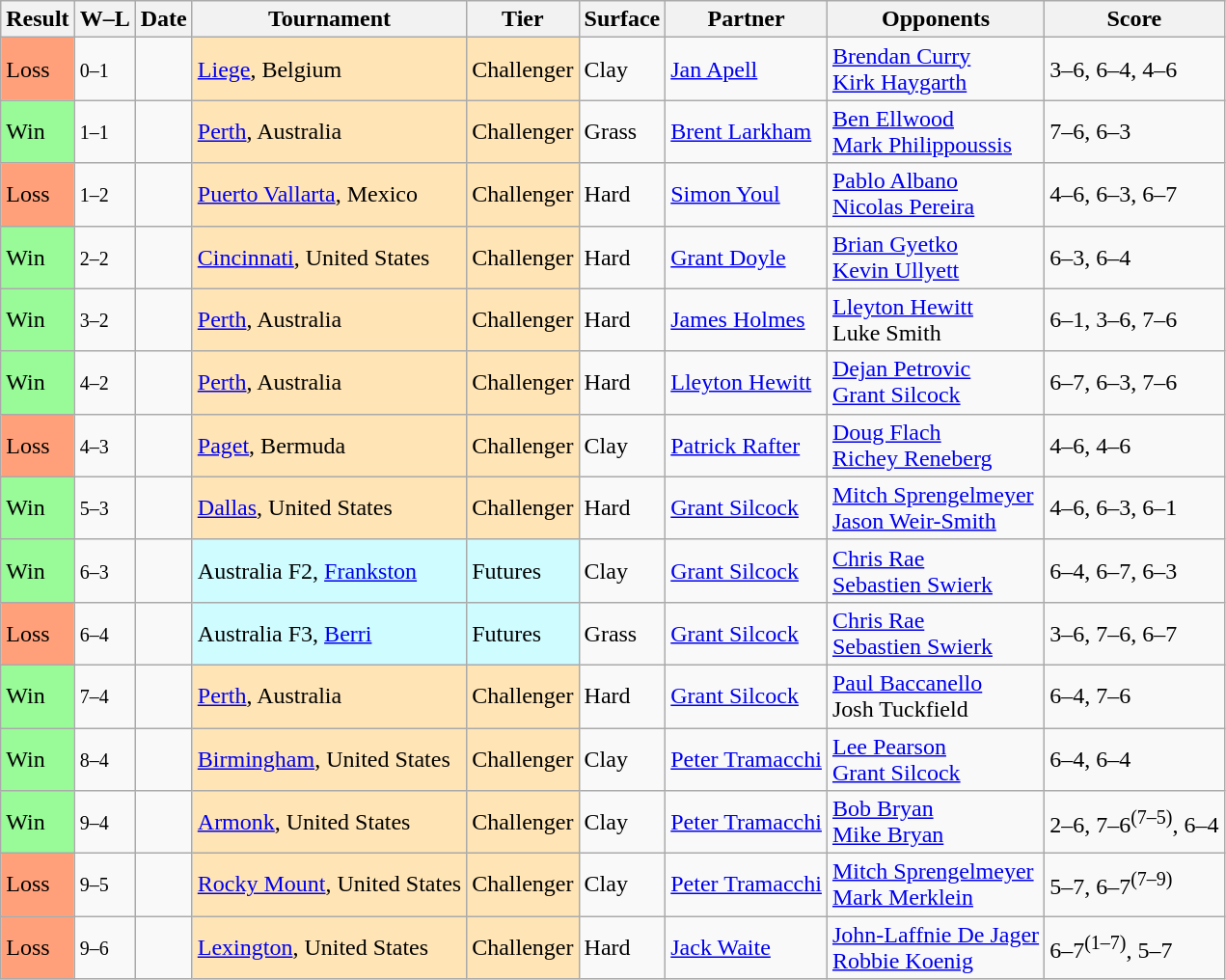<table class="sortable wikitable">
<tr>
<th>Result</th>
<th class="unsortable">W–L</th>
<th>Date</th>
<th>Tournament</th>
<th>Tier</th>
<th>Surface</th>
<th>Partner</th>
<th>Opponents</th>
<th class="unsortable">Score</th>
</tr>
<tr>
<td style="background:#ffa07a;">Loss</td>
<td><small>0–1</small></td>
<td></td>
<td style="background:moccasin;"><a href='#'>Liege</a>, Belgium</td>
<td style="background:moccasin;">Challenger</td>
<td>Clay</td>
<td> <a href='#'>Jan Apell</a></td>
<td> <a href='#'>Brendan Curry</a> <br>  <a href='#'>Kirk Haygarth</a></td>
<td>3–6, 6–4, 4–6</td>
</tr>
<tr>
<td style="background:#98fb98;">Win</td>
<td><small>1–1</small></td>
<td></td>
<td style="background:moccasin;"><a href='#'>Perth</a>, Australia</td>
<td style="background:moccasin;">Challenger</td>
<td>Grass</td>
<td> <a href='#'>Brent Larkham</a></td>
<td> <a href='#'>Ben Ellwood</a> <br>  <a href='#'>Mark Philippoussis</a></td>
<td>7–6, 6–3</td>
</tr>
<tr>
<td style="background:#ffa07a;">Loss</td>
<td><small>1–2</small></td>
<td></td>
<td style="background:moccasin;"><a href='#'>Puerto Vallarta</a>, Mexico</td>
<td style="background:moccasin;">Challenger</td>
<td>Hard</td>
<td> <a href='#'>Simon Youl</a></td>
<td> <a href='#'>Pablo Albano</a> <br>  <a href='#'>Nicolas Pereira</a></td>
<td>4–6, 6–3, 6–7</td>
</tr>
<tr>
<td style="background:#98fb98;">Win</td>
<td><small>2–2</small></td>
<td></td>
<td style="background:moccasin;"><a href='#'>Cincinnati</a>, United States</td>
<td style="background:moccasin;">Challenger</td>
<td>Hard</td>
<td> <a href='#'>Grant Doyle</a></td>
<td> <a href='#'>Brian Gyetko</a> <br>  <a href='#'>Kevin Ullyett</a></td>
<td>6–3, 6–4</td>
</tr>
<tr>
<td style="background:#98fb98;">Win</td>
<td><small>3–2</small></td>
<td></td>
<td style="background:moccasin;"><a href='#'>Perth</a>, Australia</td>
<td style="background:moccasin;">Challenger</td>
<td>Hard</td>
<td> <a href='#'>James Holmes</a></td>
<td> <a href='#'>Lleyton Hewitt</a> <br>  Luke Smith</td>
<td>6–1, 3–6, 7–6</td>
</tr>
<tr>
<td style="background:#98fb98;">Win</td>
<td><small>4–2</small></td>
<td></td>
<td style="background:moccasin;"><a href='#'>Perth</a>, Australia</td>
<td style="background:moccasin;">Challenger</td>
<td>Hard</td>
<td> <a href='#'>Lleyton Hewitt</a></td>
<td> <a href='#'>Dejan Petrovic</a> <br>  <a href='#'>Grant Silcock</a></td>
<td>6–7, 6–3, 7–6</td>
</tr>
<tr>
<td style="background:#ffa07a;">Loss</td>
<td><small>4–3</small></td>
<td></td>
<td style="background:moccasin;"><a href='#'>Paget</a>, Bermuda</td>
<td style="background:moccasin;">Challenger</td>
<td>Clay</td>
<td> <a href='#'>Patrick Rafter</a></td>
<td> <a href='#'>Doug Flach</a> <br>  <a href='#'>Richey Reneberg</a></td>
<td>4–6, 4–6</td>
</tr>
<tr>
<td style="background:#98fb98;">Win</td>
<td><small>5–3</small></td>
<td></td>
<td style="background:moccasin;"><a href='#'>Dallas</a>, United States</td>
<td style="background:moccasin;">Challenger</td>
<td>Hard</td>
<td> <a href='#'>Grant Silcock</a></td>
<td> <a href='#'>Mitch Sprengelmeyer</a> <br>  <a href='#'>Jason Weir-Smith</a></td>
<td>4–6, 6–3, 6–1</td>
</tr>
<tr>
<td style="background:#98fb98;">Win</td>
<td><small>6–3</small></td>
<td></td>
<td style="background:#cffcff;">Australia F2, <a href='#'>Frankston</a></td>
<td style="background:#cffcff;">Futures</td>
<td>Clay</td>
<td> <a href='#'>Grant Silcock</a></td>
<td> <a href='#'>Chris Rae</a> <br>  <a href='#'>Sebastien Swierk</a></td>
<td>6–4, 6–7, 6–3</td>
</tr>
<tr>
<td style="background:#ffa07a;">Loss</td>
<td><small>6–4</small></td>
<td></td>
<td style="background:#cffcff;">Australia F3, <a href='#'>Berri</a></td>
<td style="background:#cffcff;">Futures</td>
<td>Grass</td>
<td> <a href='#'>Grant Silcock</a></td>
<td> <a href='#'>Chris Rae</a> <br>  <a href='#'>Sebastien Swierk</a></td>
<td>3–6, 7–6, 6–7</td>
</tr>
<tr>
<td style="background:#98fb98;">Win</td>
<td><small>7–4</small></td>
<td></td>
<td style="background:moccasin;"><a href='#'>Perth</a>, Australia</td>
<td style="background:moccasin;">Challenger</td>
<td>Hard</td>
<td> <a href='#'>Grant Silcock</a></td>
<td> <a href='#'>Paul Baccanello</a> <br>  Josh Tuckfield</td>
<td>6–4, 7–6</td>
</tr>
<tr>
<td style="background:#98fb98;">Win</td>
<td><small>8–4</small></td>
<td></td>
<td style="background:moccasin;"><a href='#'>Birmingham</a>, United States</td>
<td style="background:moccasin;">Challenger</td>
<td>Clay</td>
<td> <a href='#'>Peter Tramacchi</a></td>
<td> <a href='#'>Lee Pearson</a> <br>  <a href='#'>Grant Silcock</a></td>
<td>6–4, 6–4</td>
</tr>
<tr>
<td style="background:#98fb98;">Win</td>
<td><small>9–4</small></td>
<td></td>
<td style="background:moccasin;"><a href='#'>Armonk</a>, United States</td>
<td style="background:moccasin;">Challenger</td>
<td>Clay</td>
<td> <a href='#'>Peter Tramacchi</a></td>
<td> <a href='#'>Bob Bryan</a> <br>  <a href='#'>Mike Bryan</a></td>
<td>2–6, 7–6<sup>(7–5)</sup>, 6–4</td>
</tr>
<tr>
<td style="background:#ffa07a;">Loss</td>
<td><small>9–5</small></td>
<td></td>
<td style="background:moccasin;"><a href='#'>Rocky Mount</a>, United States</td>
<td style="background:moccasin;">Challenger</td>
<td>Clay</td>
<td> <a href='#'>Peter Tramacchi</a></td>
<td> <a href='#'>Mitch Sprengelmeyer</a> <br>  <a href='#'>Mark Merklein</a></td>
<td>5–7, 6–7<sup>(7–9)</sup></td>
</tr>
<tr>
<td style="background:#ffa07a;">Loss</td>
<td><small>9–6</small></td>
<td></td>
<td style="background:moccasin;"><a href='#'>Lexington</a>, United States</td>
<td style="background:moccasin;">Challenger</td>
<td>Hard</td>
<td> <a href='#'>Jack Waite</a></td>
<td> <a href='#'>John-Laffnie De Jager</a> <br>  <a href='#'>Robbie Koenig</a></td>
<td>6–7<sup>(1–7)</sup>, 5–7</td>
</tr>
</table>
